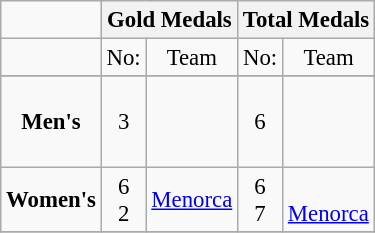<table class="wikitable" style="text-align: center; font-size:95%;">
<tr>
<td></td>
<th colspan=2>Gold Medals</th>
<th colspan=2>Total Medals</th>
</tr>
<tr>
<td></td>
<td>No:</td>
<td>Team</td>
<td>No:</td>
<td>Team</td>
</tr>
<tr>
</tr>
<tr>
<td><strong>Men's</strong></td>
<td>3</td>
<td align="left"> <br> </td>
<td>6</td>
<td align="left"> <br>  <br>  <br> </td>
</tr>
<tr>
<td><strong>Women's</strong></td>
<td>6 <br> 2</td>
<td align="left"> <a href='#'>Menorca</a> <br> </td>
<td>6 <br> 7</td>
<td align="left"> <br>  <a href='#'>Menorca</a></td>
</tr>
<tr>
</tr>
</table>
